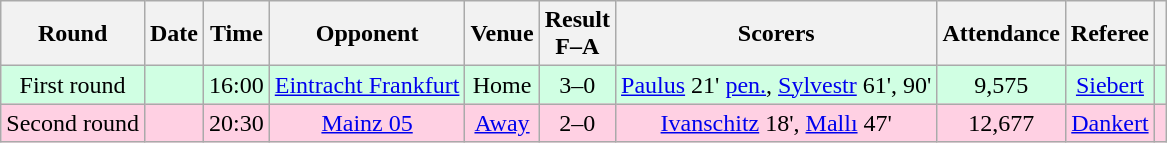<table class="wikitable sortable" style="text-align:center">
<tr>
<th>Round</th>
<th>Date</th>
<th>Time</th>
<th>Opponent</th>
<th>Venue</th>
<th>Result<br>F–A</th>
<th class="unsortable">Scorers</th>
<th>Attendance</th>
<th>Referee</th>
<th class="unsortable"></th>
</tr>
<tr bgcolor="#d0ffe3">
<td>First round</td>
<td></td>
<td>16:00</td>
<td><a href='#'>Eintracht Frankfurt</a></td>
<td>Home</td>
<td>3–0</td>
<td><a href='#'>Paulus</a> 21' <a href='#'>pen.</a>, <a href='#'>Sylvestr</a> 61', 90'</td>
<td>9,575</td>
<td><a href='#'>Siebert</a></td>
<td></td>
</tr>
<tr bgcolor="#ffd0e3">
<td>Second round</td>
<td></td>
<td>20:30</td>
<td><a href='#'>Mainz 05</a></td>
<td><a href='#'>Away</a></td>
<td>2–0</td>
<td><a href='#'>Ivanschitz</a> 18', <a href='#'>Mallı</a> 47'</td>
<td>12,677</td>
<td><a href='#'>Dankert</a></td>
<td></td>
</tr>
</table>
